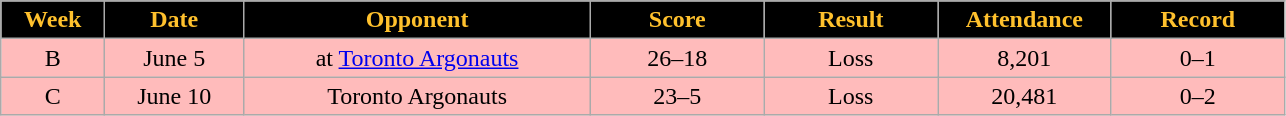<table class="wikitable sortable">
<tr>
<th style="background:black;color:#FFC12D;"  width="6%">Week</th>
<th style="background:black;color:#FFC12D;"  width="8%">Date</th>
<th style="background:black;color:#FFC12D;"  width="20%">Opponent</th>
<th style="background:black;color:#FFC12D;"  width="10%">Score</th>
<th style="background:black;color:#FFC12D;"  width="10%">Result</th>
<th style="background:black;color:#FFC12D;"  width="10%">Attendance</th>
<th style="background:black;color:#FFC12D;"  width="10%">Record</th>
</tr>
<tr align="center" bgcolor="#ffbbbb">
<td>B</td>
<td>June 5</td>
<td>at <a href='#'>Toronto Argonauts</a></td>
<td>26–18</td>
<td>Loss</td>
<td>8,201</td>
<td>0–1</td>
</tr>
<tr align="center" bgcolor="#ffbbbb">
<td>C</td>
<td>June 10</td>
<td>Toronto Argonauts</td>
<td>23–5</td>
<td>Loss</td>
<td>20,481</td>
<td>0–2</td>
</tr>
</table>
